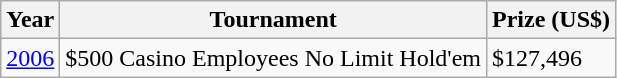<table class="wikitable">
<tr>
<th>Year</th>
<th>Tournament</th>
<th>Prize (US$)</th>
</tr>
<tr>
<td><a href='#'>2006</a></td>
<td>$500 Casino Employees No Limit Hold'em</td>
<td>$127,496</td>
</tr>
</table>
